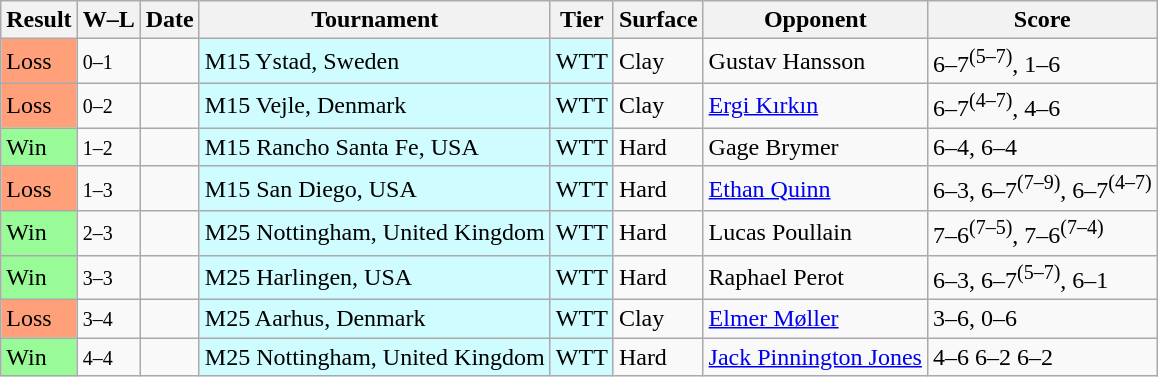<table class="sortable wikitable">
<tr>
<th>Result</th>
<th class="unsortable">W–L</th>
<th>Date</th>
<th>Tournament</th>
<th>Tier</th>
<th>Surface</th>
<th>Opponent</th>
<th class="unsortable">Score</th>
</tr>
<tr>
<td bgcolor=FFA07A>Loss</td>
<td><small>0–1</small></td>
<td></td>
<td style="background:#cffcff;">M15 Ystad, Sweden</td>
<td style="background:#cffcff;">WTT</td>
<td>Clay</td>
<td> Gustav Hansson</td>
<td>6–7<sup>(5–7)</sup>, 1–6</td>
</tr>
<tr>
<td bgcolor=FFA07A>Loss</td>
<td><small>0–2</small></td>
<td></td>
<td style="background:#cffcff;">M15 Vejle, Denmark</td>
<td style="background:#cffcff;">WTT</td>
<td>Clay</td>
<td> <a href='#'>Ergi Kırkın</a></td>
<td>6–7<sup>(4–7)</sup>, 4–6</td>
</tr>
<tr>
<td bgcolor=98FB98>Win</td>
<td><small>1–2</small></td>
<td></td>
<td style="background:#cffcff;">M15 Rancho Santa Fe, USA</td>
<td style="background:#cffcff;">WTT</td>
<td>Hard</td>
<td> Gage Brymer</td>
<td>6–4, 6–4</td>
</tr>
<tr>
<td bgcolor=FFA07A>Loss</td>
<td><small>1–3</small></td>
<td></td>
<td style="background:#cffcff;">M15 San Diego, USA</td>
<td style="background:#cffcff;">WTT</td>
<td>Hard</td>
<td> <a href='#'>Ethan Quinn</a></td>
<td>6–3, 6–7<sup>(7–9)</sup>, 6–7<sup>(4–7)</sup></td>
</tr>
<tr>
<td bgcolor=98FB98>Win</td>
<td><small>2–3</small></td>
<td></td>
<td style="background:#cffcff;">M25 Nottingham, United Kingdom</td>
<td style="background:#cffcff;">WTT</td>
<td>Hard</td>
<td> Lucas Poullain</td>
<td>7–6<sup>(7–5)</sup>, 7–6<sup>(7–4)</sup></td>
</tr>
<tr>
<td bgcolor=98FB98>Win</td>
<td><small>3–3</small></td>
<td></td>
<td style="background:#cffcff;">M25 Harlingen, USA</td>
<td style="background:#cffcff;">WTT</td>
<td>Hard</td>
<td> Raphael Perot</td>
<td>6–3, 6–7<sup>(5–7)</sup>, 6–1</td>
</tr>
<tr>
<td bgcolor=FFA07A>Loss</td>
<td><small>3–4</small></td>
<td></td>
<td style="background:#cffcff;">M25 Aarhus, Denmark</td>
<td style="background:#cffcff;">WTT</td>
<td>Clay</td>
<td> <a href='#'>Elmer Møller</a></td>
<td>3–6, 0–6</td>
</tr>
<tr>
<td bgcolor=98FB98>Win</td>
<td><small>4–4</small></td>
<td></td>
<td style="background:#cffcff;">M25 Nottingham, United Kingdom</td>
<td style="background:#cffcff;">WTT</td>
<td>Hard</td>
<td> <a href='#'>Jack Pinnington Jones</a></td>
<td>4–6 6–2 6–2</td>
</tr>
</table>
